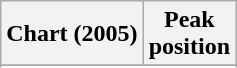<table class="wikitable sortable plainrowheaders" style="text-align:center">
<tr>
<th scope="col">Chart (2005)</th>
<th scope="col">Peak<br>position</th>
</tr>
<tr>
</tr>
<tr>
</tr>
<tr>
</tr>
<tr>
</tr>
</table>
